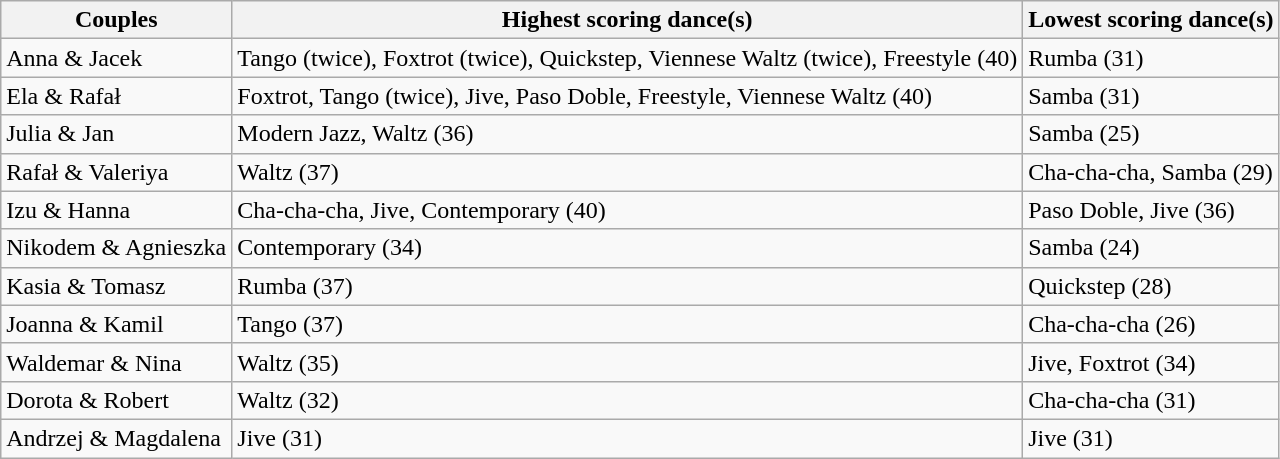<table class="wikitable">
<tr>
<th>Couples</th>
<th>Highest scoring dance(s)</th>
<th>Lowest scoring dance(s)</th>
</tr>
<tr>
<td>Anna & Jacek</td>
<td>Tango (twice), Foxtrot (twice), Quickstep, Viennese Waltz (twice), Freestyle (40)</td>
<td>Rumba (31)</td>
</tr>
<tr>
<td>Ela & Rafał</td>
<td>Foxtrot, Tango (twice), Jive, Paso Doble, Freestyle, Viennese Waltz (40)</td>
<td>Samba (31)</td>
</tr>
<tr>
<td>Julia & Jan</td>
<td>Modern Jazz, Waltz (36)</td>
<td>Samba (25)</td>
</tr>
<tr>
<td>Rafał & Valeriya</td>
<td>Waltz (37)</td>
<td>Cha-cha-cha, Samba (29)</td>
</tr>
<tr>
<td>Izu & Hanna</td>
<td>Cha-cha-cha, Jive, Contemporary (40)</td>
<td>Paso Doble, Jive (36)</td>
</tr>
<tr>
<td>Nikodem & Agnieszka</td>
<td>Contemporary (34)</td>
<td>Samba (24)</td>
</tr>
<tr>
<td>Kasia & Tomasz</td>
<td>Rumba (37)</td>
<td>Quickstep (28)</td>
</tr>
<tr>
<td>Joanna & Kamil</td>
<td>Tango (37)</td>
<td>Cha-cha-cha (26)</td>
</tr>
<tr>
<td>Waldemar & Nina</td>
<td>Waltz (35)</td>
<td>Jive, Foxtrot (34)</td>
</tr>
<tr>
<td>Dorota & Robert</td>
<td>Waltz (32)</td>
<td>Cha-cha-cha (31)</td>
</tr>
<tr>
<td>Andrzej & Magdalena</td>
<td>Jive (31)</td>
<td>Jive (31)</td>
</tr>
</table>
